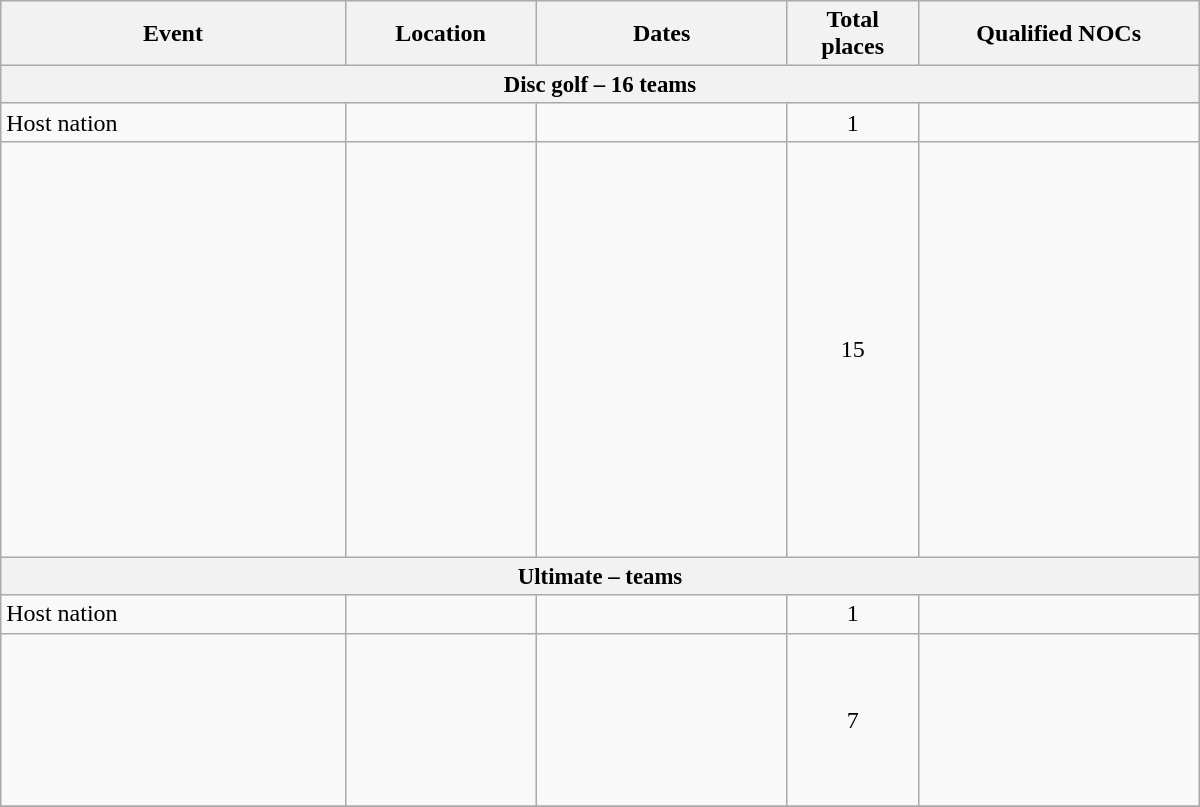<table class="wikitable" width=800>
<tr>
<th>Event</th>
<th width=120>Location</th>
<th width=160>Dates</th>
<th width=80>Total places</th>
<th width=180>Qualified NOCs</th>
</tr>
<tr style="font-size:95%;">
<th colspan=5>Disc golf – 16 teams</th>
</tr>
<tr>
<td>Host nation</td>
<td></td>
<td></td>
<td align="center">1</td>
<td></td>
</tr>
<tr>
<td></td>
<td></td>
<td></td>
<td align="center">15</td>
<td><br><br><br><br><br><br><br><br><br><br><br><br><br><br><br></td>
</tr>
<tr style="font-size:95%;">
<th colspan=5>Ultimate –  teams</th>
</tr>
<tr>
<td>Host nation</td>
<td></td>
<td></td>
<td align="center">1</td>
<td></td>
</tr>
<tr>
<td></td>
<td></td>
<td></td>
<td align="center">7</td>
<td><br><br><br><br><br><br></td>
</tr>
<tr>
</tr>
</table>
